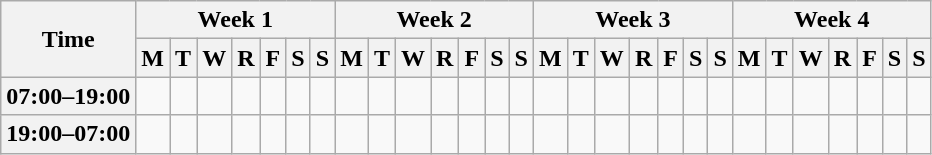<table class="wikitable">
<tr>
<th rowspan=2>Time</th>
<th colspan=7>Week 1</th>
<th colspan=7>Week 2</th>
<th colspan=7>Week 3</th>
<th colspan=7>Week 4</th>
</tr>
<tr>
<th>M</th>
<th>T</th>
<th>W</th>
<th>R</th>
<th>F</th>
<th>S</th>
<th>S</th>
<th>M</th>
<th>T</th>
<th>W</th>
<th>R</th>
<th>F</th>
<th>S</th>
<th>S</th>
<th>M</th>
<th>T</th>
<th>W</th>
<th>R</th>
<th>F</th>
<th>S</th>
<th>S</th>
<th>M</th>
<th>T</th>
<th>W</th>
<th>R</th>
<th>F</th>
<th>S</th>
<th>S</th>
</tr>
<tr>
<th>07:00–19:00</th>
<td></td>
<td></td>
<td></td>
<td></td>
<td></td>
<td></td>
<td></td>
<td></td>
<td></td>
<td></td>
<td></td>
<td></td>
<td></td>
<td></td>
<td></td>
<td></td>
<td></td>
<td></td>
<td></td>
<td></td>
<td></td>
<td></td>
<td></td>
<td></td>
<td></td>
<td></td>
<td></td>
<td></td>
</tr>
<tr>
<th>19:00–07:00</th>
<td></td>
<td></td>
<td></td>
<td></td>
<td></td>
<td></td>
<td></td>
<td></td>
<td></td>
<td></td>
<td></td>
<td></td>
<td></td>
<td></td>
<td></td>
<td></td>
<td></td>
<td></td>
<td></td>
<td></td>
<td></td>
<td></td>
<td></td>
<td></td>
<td></td>
<td></td>
<td></td>
<td></td>
</tr>
</table>
